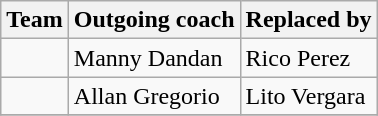<table class=wikitable>
<tr>
<th>Team</th>
<th>Outgoing coach</th>
<th>Replaced by</th>
</tr>
<tr>
<td></td>
<td>Manny Dandan</td>
<td>Rico Perez</td>
</tr>
<tr>
<td></td>
<td>Allan Gregorio</td>
<td>Lito Vergara</td>
</tr>
<tr>
</tr>
</table>
